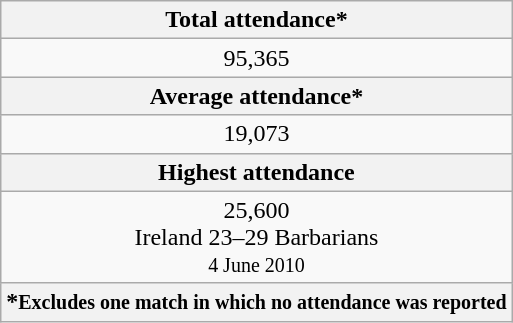<table class=wikitable>
<tr>
<th colspan=3 style="text-align:center">Total attendance*</th>
</tr>
<tr>
<td colspan=3 style="text-align:center">95,365</td>
</tr>
<tr>
<th colspan=3 style="text-align:center">Average attendance*</th>
</tr>
<tr>
<td colspan=3 style="text-align:center">19,073</td>
</tr>
<tr>
<th colspan=3 style="text-align:center">Highest attendance</th>
</tr>
<tr>
<td colspan=3 style="text-align:center">25,600 <br> Ireland 23–29 Barbarians <br> <small>4 June 2010</small></td>
</tr>
<tr>
<th colspan=3>*<small>Excludes one match in which no attendance was reported</small></th>
</tr>
</table>
